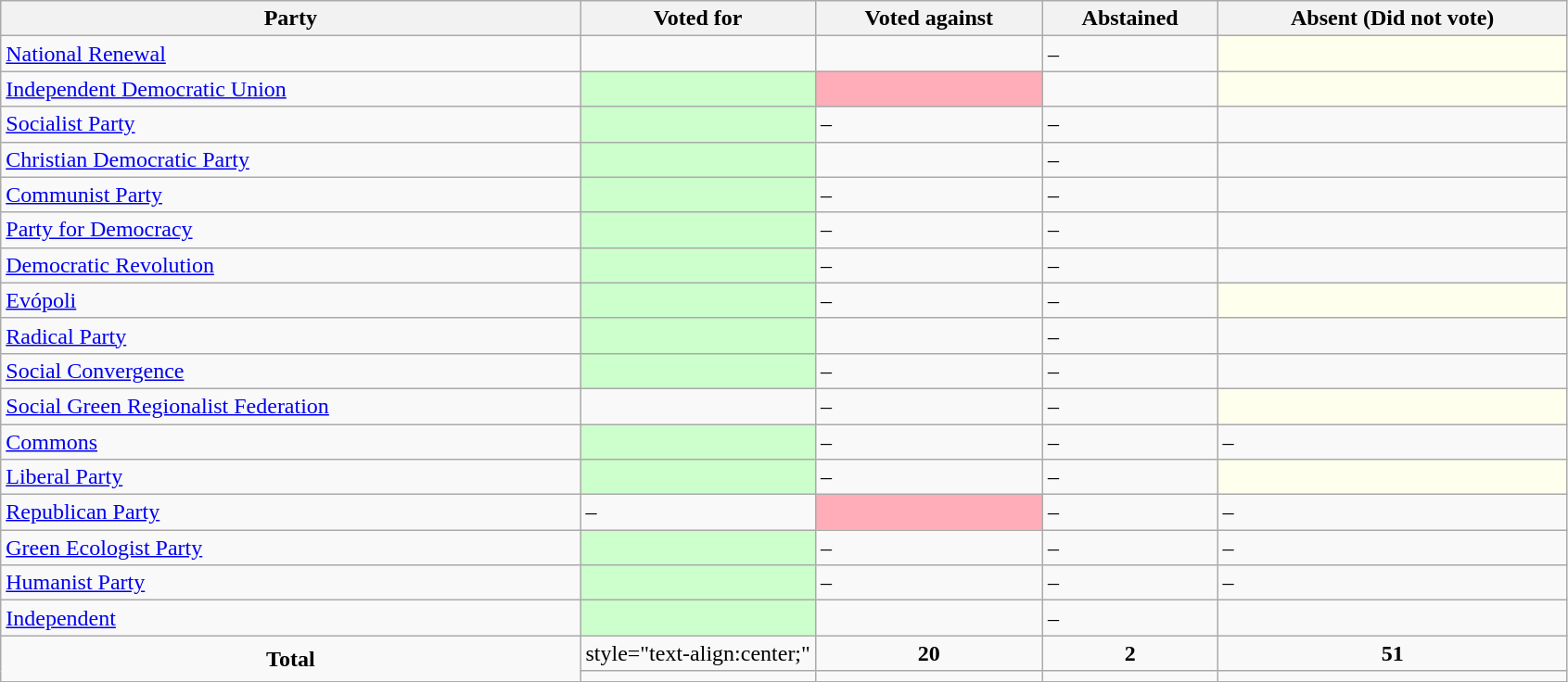<table class="wikitable">
<tr>
<th style="width:37%;">Party</th>
<th style="width:15%;">Voted for</th>
<th>Voted against</th>
<th>Abstained</th>
<th>Absent (Did not vote)</th>
</tr>
<tr>
<td> <a href='#'>National Renewal</a></td>
<td></td>
<td></td>
<td>–</td>
<td style="background-color:#FFE;"></td>
</tr>
<tr>
<td> <a href='#'>Independent Democratic Union</a></td>
<td style="background-color:#CCFFCC;"></td>
<td style="background-color:#FFAEB9;"></td>
<td></td>
<td style="background-color:#FFE;"></td>
</tr>
<tr>
<td> <a href='#'>Socialist Party</a></td>
<td style="background-color:#CCFFCC;"></td>
<td>–</td>
<td>–</td>
<td></td>
</tr>
<tr>
<td> <a href='#'>Christian Democratic Party</a></td>
<td style="background-color:#CCFFCC;"></td>
<td></td>
<td>–</td>
<td></td>
</tr>
<tr>
<td> <a href='#'>Communist Party</a></td>
<td style="background-color:#CCFFCC;"></td>
<td>–</td>
<td>–</td>
<td></td>
</tr>
<tr>
<td> <a href='#'>Party for Democracy</a></td>
<td style="background-color:#CCFFCC;"></td>
<td>–</td>
<td>–</td>
<td></td>
</tr>
<tr>
<td> <a href='#'>Democratic Revolution</a></td>
<td style="background-color:#CCFFCC;"></td>
<td>–</td>
<td>–</td>
<td></td>
</tr>
<tr>
<td> <a href='#'>Evópoli</a></td>
<td style="background-color:#CCFFCC;"></td>
<td>–</td>
<td>–</td>
<td style="background-color:#FFE;"></td>
</tr>
<tr>
<td> <a href='#'>Radical Party</a></td>
<td style="background-color:#CCFFCC;"></td>
<td></td>
<td>–</td>
<td></td>
</tr>
<tr>
<td> <a href='#'>Social Convergence</a></td>
<td style="background-color:#CCFFCC;"></td>
<td>–</td>
<td>–</td>
<td></td>
</tr>
<tr>
<td> <a href='#'>Social Green Regionalist Federation</a></td>
<td></td>
<td>–</td>
<td>–</td>
<td style="background-color:#FFE;"></td>
</tr>
<tr>
<td> <a href='#'>Commons</a></td>
<td style="background-color:#CCFFCC;"></td>
<td>–</td>
<td>–</td>
<td>–</td>
</tr>
<tr>
<td> <a href='#'>Liberal Party</a></td>
<td style="background-color:#CCFFCC;"></td>
<td>–</td>
<td>–</td>
<td style="background-color:#FFE;"></td>
</tr>
<tr>
<td> <a href='#'>Republican Party</a></td>
<td>–</td>
<td style="background-color:#FFAEB9;"></td>
<td>–</td>
<td>–</td>
</tr>
<tr>
<td> <a href='#'>Green Ecologist Party</a></td>
<td style="background-color:#CCFFCC;"></td>
<td>–</td>
<td>–</td>
<td>–</td>
</tr>
<tr>
<td> <a href='#'>Humanist Party</a></td>
<td style="background-color:#CCFFCC;"></td>
<td>–</td>
<td>–</td>
<td>–</td>
</tr>
<tr>
<td> <a href='#'>Independent</a></td>
<td style="background-color:#CCFFCC;"></td>
<td></td>
<td>–</td>
<td></td>
</tr>
<tr>
<td style="text-align:center;" rowspan="2"><strong>Total</strong></td>
<td>style="text-align:center;" </td>
<td style="text-align:center;"><strong>20</strong></td>
<td style="text-align:center;"><strong>2</strong></td>
<td style="text-align:center;"><strong>51</strong></td>
</tr>
<tr>
<td style="text-align:center;"></td>
<td style="text-align:center;"></td>
<td style="text-align:center;"></td>
<td style="text-align:center;"></td>
</tr>
</table>
